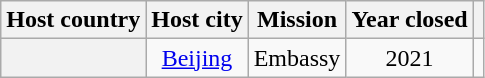<table class="wikitable plainrowheaders" style="text-align:center;">
<tr>
<th scope="col">Host country</th>
<th scope="col">Host city</th>
<th scope="col">Mission</th>
<th scope="col">Year closed</th>
<th scope="col"></th>
</tr>
<tr>
<th scope="row"></th>
<td><a href='#'>Beijing</a></td>
<td>Embassy</td>
<td>2021</td>
<td></td>
</tr>
</table>
